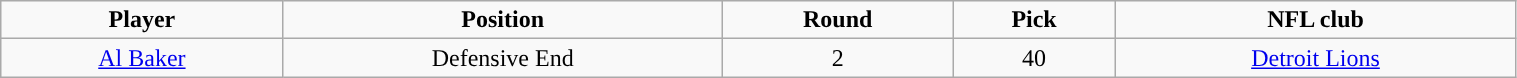<table class="wikitable" width="80%">
<tr align="center">
<td><strong>Player</strong></td>
<td><strong>Position</strong></td>
<td><strong>Round</strong></td>
<td><strong>Pick</strong></td>
<td><strong>NFL club</strong></td>
</tr>
<tr align="center" bgcolor="">
<td><a href='#'>Al Baker</a></td>
<td>Defensive End</td>
<td>2</td>
<td>40</td>
<td><a href='#'>Detroit Lions</a></td>
</tr>
</table>
